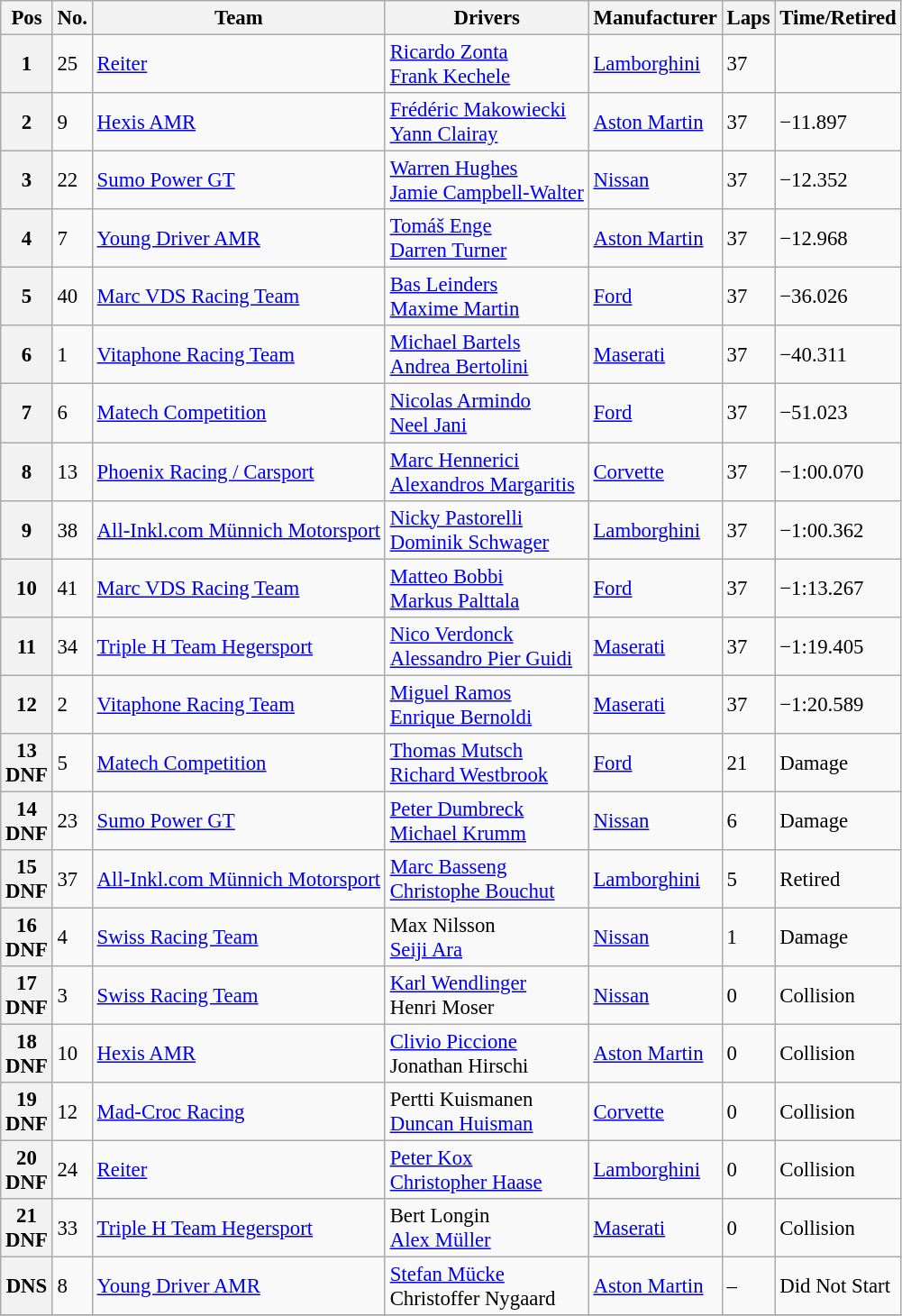<table class="wikitable" style="font-size: 95%;">
<tr>
<th>Pos</th>
<th>No.</th>
<th>Team</th>
<th>Drivers</th>
<th>Manufacturer</th>
<th>Laps</th>
<th>Time/Retired</th>
</tr>
<tr>
<th>1</th>
<td>25</td>
<td> <a href='#'>Reiter</a></td>
<td> <a href='#'>Ricardo Zonta</a><br> <a href='#'>Frank Kechele</a></td>
<td><a href='#'>Lamborghini</a></td>
<td>37</td>
<td></td>
</tr>
<tr>
<th>2</th>
<td>9</td>
<td> <a href='#'>Hexis AMR</a></td>
<td> <a href='#'>Frédéric Makowiecki</a><br> <a href='#'>Yann Clairay</a></td>
<td><a href='#'>Aston Martin</a></td>
<td>37</td>
<td>−11.897</td>
</tr>
<tr>
<th>3</th>
<td>22</td>
<td> <a href='#'>Sumo Power GT</a></td>
<td> <a href='#'>Warren Hughes</a><br> <a href='#'>Jamie Campbell-Walter</a></td>
<td><a href='#'>Nissan</a></td>
<td>37</td>
<td>−12.352</td>
</tr>
<tr>
<th>4</th>
<td>7</td>
<td> <a href='#'>Young Driver AMR</a></td>
<td> <a href='#'>Tomáš Enge</a><br> <a href='#'>Darren Turner</a></td>
<td><a href='#'>Aston Martin</a></td>
<td>37</td>
<td>−12.968</td>
</tr>
<tr>
<th>5</th>
<td>40</td>
<td> <a href='#'>Marc VDS Racing Team</a></td>
<td> <a href='#'>Bas Leinders</a><br> <a href='#'>Maxime Martin</a></td>
<td><a href='#'>Ford</a></td>
<td>37</td>
<td>−36.026</td>
</tr>
<tr>
<th>6</th>
<td>1</td>
<td> <a href='#'>Vitaphone Racing Team</a></td>
<td> <a href='#'>Michael Bartels</a><br> <a href='#'>Andrea Bertolini</a></td>
<td><a href='#'>Maserati</a></td>
<td>37</td>
<td>−40.311</td>
</tr>
<tr>
<th>7</th>
<td>6</td>
<td> <a href='#'>Matech Competition</a></td>
<td> <a href='#'>Nicolas Armindo</a><br> <a href='#'>Neel Jani</a></td>
<td><a href='#'>Ford</a></td>
<td>37</td>
<td>−51.023</td>
</tr>
<tr>
<th>8</th>
<td>13</td>
<td> <a href='#'>Phoenix Racing / Carsport</a></td>
<td> <a href='#'>Marc Hennerici</a><br> <a href='#'>Alexandros Margaritis</a></td>
<td><a href='#'>Corvette</a></td>
<td>37</td>
<td>−1:00.070</td>
</tr>
<tr>
<th>9</th>
<td>38</td>
<td> <a href='#'>All-Inkl.com Münnich Motorsport</a></td>
<td> <a href='#'>Nicky Pastorelli</a><br> <a href='#'>Dominik Schwager</a></td>
<td><a href='#'>Lamborghini</a></td>
<td>37</td>
<td>−1:00.362</td>
</tr>
<tr>
<th>10</th>
<td>41</td>
<td> <a href='#'>Marc VDS Racing Team</a></td>
<td> <a href='#'>Matteo Bobbi</a><br> <a href='#'>Markus Palttala</a></td>
<td><a href='#'>Ford</a></td>
<td>37</td>
<td>−1:13.267</td>
</tr>
<tr>
<th>11</th>
<td>34</td>
<td> <a href='#'>Triple H Team Hegersport</a></td>
<td> <a href='#'>Nico Verdonck</a><br> <a href='#'>Alessandro Pier Guidi</a></td>
<td><a href='#'>Maserati</a></td>
<td>37</td>
<td>−1:19.405</td>
</tr>
<tr>
<th>12</th>
<td>2</td>
<td> <a href='#'>Vitaphone Racing Team</a></td>
<td> <a href='#'>Miguel Ramos</a><br> <a href='#'>Enrique Bernoldi</a></td>
<td><a href='#'>Maserati</a></td>
<td>37</td>
<td>−1:20.589</td>
</tr>
<tr>
<th>13<br>DNF</th>
<td>5</td>
<td> <a href='#'>Matech Competition</a></td>
<td> <a href='#'>Thomas Mutsch</a><br> <a href='#'>Richard Westbrook</a></td>
<td><a href='#'>Ford</a></td>
<td>21</td>
<td>Damage</td>
</tr>
<tr>
<th>14<br>DNF</th>
<td>23</td>
<td> <a href='#'>Sumo Power GT</a></td>
<td> <a href='#'>Peter Dumbreck</a><br> <a href='#'>Michael Krumm</a></td>
<td><a href='#'>Nissan</a></td>
<td>6</td>
<td>Damage</td>
</tr>
<tr>
<th>15<br>DNF</th>
<td>37</td>
<td> <a href='#'>All-Inkl.com Münnich Motorsport</a></td>
<td> <a href='#'>Marc Basseng</a><br> <a href='#'>Christophe Bouchut</a></td>
<td><a href='#'>Lamborghini</a></td>
<td>5</td>
<td>Retired</td>
</tr>
<tr>
<th>16<br>DNF</th>
<td>4</td>
<td> <a href='#'>Swiss Racing Team</a></td>
<td> Max Nilsson<br> <a href='#'>Seiji Ara</a></td>
<td><a href='#'>Nissan</a></td>
<td>1</td>
<td>Damage</td>
</tr>
<tr>
<th>17<br>DNF</th>
<td>3</td>
<td> <a href='#'>Swiss Racing Team</a></td>
<td> <a href='#'>Karl Wendlinger</a><br> Henri Moser</td>
<td><a href='#'>Nissan</a></td>
<td>0</td>
<td>Collision</td>
</tr>
<tr>
<th>18<br>DNF</th>
<td>10</td>
<td> <a href='#'>Hexis AMR</a></td>
<td> <a href='#'>Clivio Piccione</a><br> Jonathan Hirschi</td>
<td><a href='#'>Aston Martin</a></td>
<td>0</td>
<td>Collision</td>
</tr>
<tr>
<th>19<br>DNF</th>
<td>12</td>
<td> <a href='#'>Mad-Croc Racing</a></td>
<td> Pertti Kuismanen<br> <a href='#'>Duncan Huisman</a></td>
<td><a href='#'>Corvette</a></td>
<td>0</td>
<td>Collision</td>
</tr>
<tr>
<th>20<br>DNF</th>
<td>24</td>
<td> <a href='#'>Reiter</a></td>
<td> <a href='#'>Peter Kox</a><br> <a href='#'>Christopher Haase</a></td>
<td><a href='#'>Lamborghini</a></td>
<td>0</td>
<td>Collision</td>
</tr>
<tr>
<th>21<br>DNF</th>
<td>33</td>
<td> <a href='#'>Triple H Team Hegersport</a></td>
<td> Bert Longin<br> <a href='#'>Alex Müller</a></td>
<td><a href='#'>Maserati</a></td>
<td>0</td>
<td>Collision</td>
</tr>
<tr>
<th>DNS</th>
<td>8</td>
<td> <a href='#'>Young Driver AMR</a></td>
<td> <a href='#'>Stefan Mücke</a><br> Christoffer Nygaard</td>
<td><a href='#'>Aston Martin</a></td>
<td>–</td>
<td>Did Not Start</td>
</tr>
<tr>
</tr>
</table>
